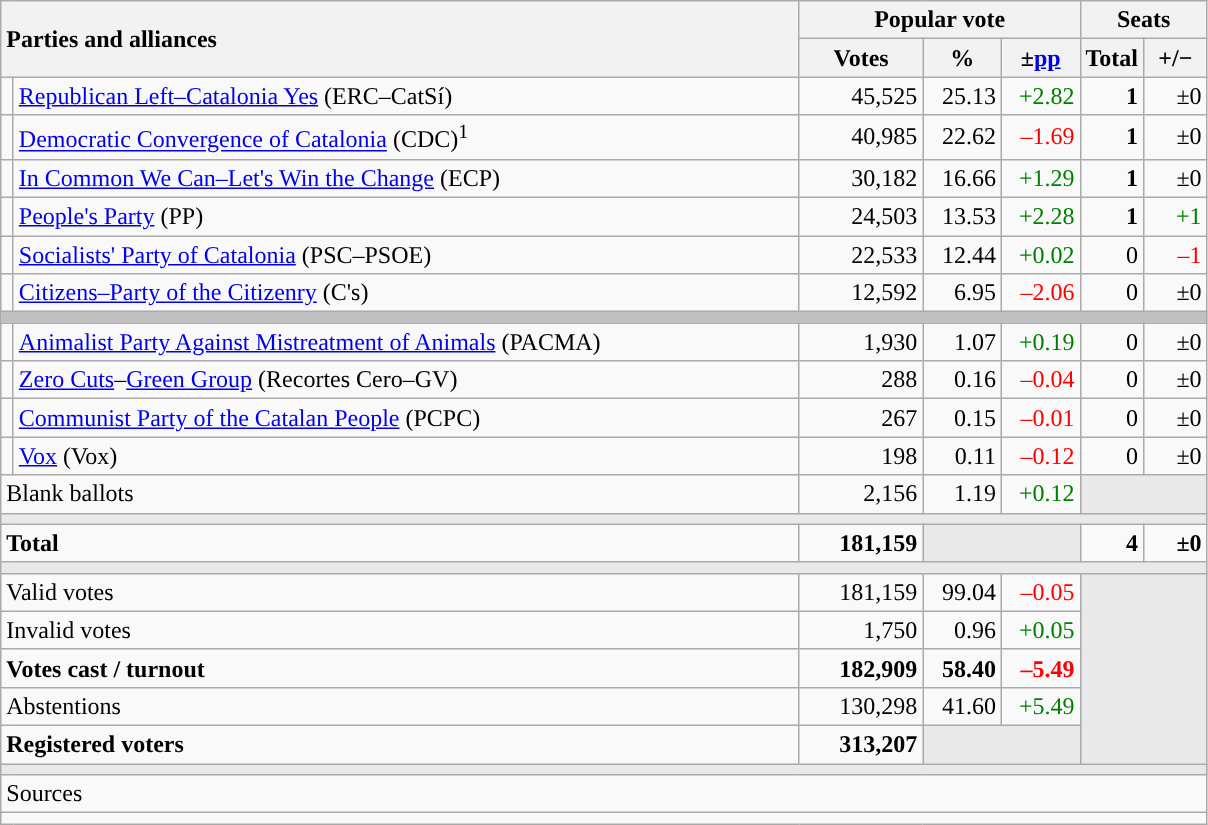<table class="wikitable" style="text-align:right;">
<tr>
<th style="text-align:left;" rowspan="2" colspan="2" width="525">Parties and alliances</th>
<th colspan="3">Popular vote</th>
<th colspan="2">Seats</th>
</tr>
<tr>
<th width="75">Votes</th>
<th width="45">%</th>
<th width="45">±<a href='#'>pp</a></th>
<th width="35">Total</th>
<th width="35">+/−</th>
</tr>
<tr>
<td width="1" style="color:inherit;background:"></td>
<td align="left"><a href='#'>Republican Left–Catalonia Yes</a> (ERC–CatSí)</td>
<td>45,525</td>
<td>25.13</td>
<td style="color:green;">+2.82</td>
<td><strong>1</strong></td>
<td>±0</td>
</tr>
<tr>
<td style="color:inherit;background:"></td>
<td align="left"><a href='#'>Democratic Convergence of Catalonia</a> (CDC)<sup>1</sup></td>
<td>40,985</td>
<td>22.62</td>
<td style="color:red;">–1.69</td>
<td><strong>1</strong></td>
<td>±0</td>
</tr>
<tr>
<td style="color:inherit;background:"></td>
<td align="left"><a href='#'>In Common We Can–Let's Win the Change</a> (ECP)</td>
<td>30,182</td>
<td>16.66</td>
<td style="color:green;">+1.29</td>
<td><strong>1</strong></td>
<td>±0</td>
</tr>
<tr>
<td style="color:inherit;background:"></td>
<td align="left"><a href='#'>People's Party</a> (PP)</td>
<td>24,503</td>
<td>13.53</td>
<td style="color:green;">+2.28</td>
<td><strong>1</strong></td>
<td style="color:green;">+1</td>
</tr>
<tr>
<td style="color:inherit;background:"></td>
<td align="left"><a href='#'>Socialists' Party of Catalonia</a> (PSC–PSOE)</td>
<td>22,533</td>
<td>12.44</td>
<td style="color:green;">+0.02</td>
<td>0</td>
<td style="color:red;">–1</td>
</tr>
<tr>
<td style="color:inherit;background:"></td>
<td align="left"><a href='#'>Citizens–Party of the Citizenry</a> (C's)</td>
<td>12,592</td>
<td>6.95</td>
<td style="color:red;">–2.06</td>
<td>0</td>
<td>±0</td>
</tr>
<tr>
<td colspan="7" bgcolor="#C0C0C0"></td>
</tr>
<tr>
<td style="color:inherit;background:"></td>
<td align="left"><a href='#'>Animalist Party Against Mistreatment of Animals</a> (PACMA)</td>
<td>1,930</td>
<td>1.07</td>
<td style="color:green;">+0.19</td>
<td>0</td>
<td>±0</td>
</tr>
<tr>
<td style="color:inherit;background:"></td>
<td align="left"><a href='#'>Zero Cuts</a>–<a href='#'>Green Group</a> (Recortes Cero–GV)</td>
<td>288</td>
<td>0.16</td>
<td style="color:red;">–0.04</td>
<td>0</td>
<td>±0</td>
</tr>
<tr>
<td style="color:inherit;background:"></td>
<td align="left"><a href='#'>Communist Party of the Catalan People</a> (PCPC)</td>
<td>267</td>
<td>0.15</td>
<td style="color:red;">–0.01</td>
<td>0</td>
<td>±0</td>
</tr>
<tr>
<td style="color:inherit;background:"></td>
<td align="left"><a href='#'>Vox</a> (Vox)</td>
<td>198</td>
<td>0.11</td>
<td style="color:red;">–0.12</td>
<td>0</td>
<td>±0</td>
</tr>
<tr>
<td align="left" colspan="2">Blank ballots</td>
<td>2,156</td>
<td>1.19</td>
<td style="color:green;">+0.12</td>
<td bgcolor="#E9E9E9" colspan="2"></td>
</tr>
<tr>
<td colspan="7" bgcolor="#E9E9E9"></td>
</tr>
<tr style="font-weight:bold;">
<td align="left" colspan="2">Total</td>
<td>181,159</td>
<td bgcolor="#E9E9E9" colspan="2"></td>
<td>4</td>
<td>±0</td>
</tr>
<tr>
<td colspan="7" bgcolor="#E9E9E9"></td>
</tr>
<tr>
<td align="left" colspan="2">Valid votes</td>
<td>181,159</td>
<td>99.04</td>
<td style="color:red;">–0.05</td>
<td bgcolor="#E9E9E9" colspan="2" rowspan="5"></td>
</tr>
<tr>
<td align="left" colspan="2">Invalid votes</td>
<td>1,750</td>
<td>0.96</td>
<td style="color:green;">+0.05</td>
</tr>
<tr style="font-weight:bold;">
<td align="left" colspan="2">Votes cast / turnout</td>
<td>182,909</td>
<td>58.40</td>
<td style="color:red;">–5.49</td>
</tr>
<tr>
<td align="left" colspan="2">Abstentions</td>
<td>130,298</td>
<td>41.60</td>
<td style="color:green;">+5.49</td>
</tr>
<tr style="font-weight:bold;">
<td align="left" colspan="2">Registered voters</td>
<td>313,207</td>
<td bgcolor="#E9E9E9" colspan="2"></td>
</tr>
<tr>
<td colspan="7" bgcolor="#E9E9E9"></td>
</tr>
<tr>
<td align="left" colspan="7">Sources</td>
</tr>
<tr>
<td colspan="7" style="text-align:left; max-width:790px;"></td>
</tr>
</table>
